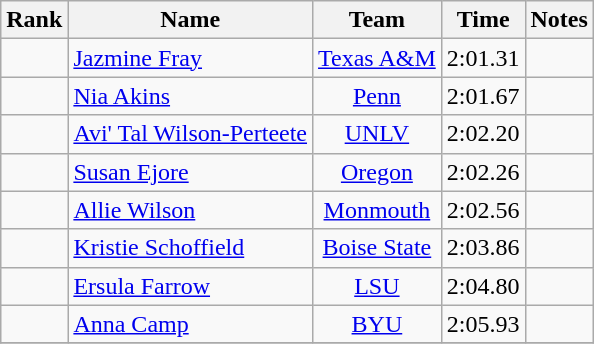<table class="wikitable sortable" style="text-align:center">
<tr>
<th>Rank</th>
<th>Name</th>
<th>Team</th>
<th>Time</th>
<th>Notes</th>
</tr>
<tr>
<td></td>
<td align=left> <a href='#'>Jazmine Fray</a></td>
<td><a href='#'>Texas A&M</a></td>
<td>2:01.31</td>
<td></td>
</tr>
<tr>
<td></td>
<td align=left> <a href='#'>Nia Akins</a></td>
<td><a href='#'>Penn</a></td>
<td>2:01.67</td>
<td></td>
</tr>
<tr>
<td></td>
<td align=left> <a href='#'>Avi' Tal Wilson-Perteete</a></td>
<td><a href='#'>UNLV</a></td>
<td>2:02.20</td>
<td></td>
</tr>
<tr>
<td></td>
<td align=left> <a href='#'>Susan Ejore</a></td>
<td><a href='#'>Oregon</a></td>
<td>2:02.26</td>
<td></td>
</tr>
<tr>
<td></td>
<td align=left> <a href='#'>Allie Wilson</a></td>
<td><a href='#'>Monmouth</a></td>
<td>2:02.56</td>
<td></td>
</tr>
<tr>
<td></td>
<td align=left> <a href='#'>Kristie Schoffield</a></td>
<td><a href='#'>Boise State</a></td>
<td>2:03.86</td>
<td></td>
</tr>
<tr>
<td></td>
<td align=left> <a href='#'>Ersula Farrow</a></td>
<td><a href='#'>LSU</a></td>
<td>2:04.80</td>
<td></td>
</tr>
<tr>
<td></td>
<td align=left> <a href='#'>Anna Camp</a></td>
<td><a href='#'>BYU</a></td>
<td>2:05.93</td>
<td></td>
</tr>
<tr>
</tr>
</table>
